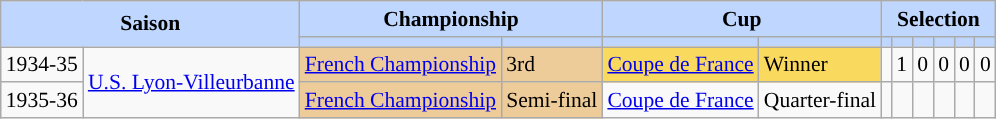<table class="wikitable" style="font-size:90%; style="text-align:center">
<tr>
<th colspan="2" rowspan="2" scope="col" style="background-color:#BFD7FF; color:#000000;">Saison</th>
<th colspan="2" scope="col" style="background-color:#BFD7FF; color:#000000;">Championship</th>
<th colspan="2" scope="col" style="background-color:#BFD7FF; color:#000000;">Cup</th>
<th colspan="7" scope="col" style="background-color:#BFD7FF; color:#000000;">Selection</th>
</tr>
<tr>
<th scope="col" style="background-color:#BFD7FF; color:#000000;"></th>
<th scope="col" style="background-color:#BFD7FF; color:#000000;"></th>
<th scope="col" style="background-color:#BFD7FF; color:#000000;"></th>
<th scope="col" style="background-color:#BFD7FF; color:#000000;"></th>
<th scope="col" style="background-color:#BFD7FF; color:#000000;"></th>
<th scope="col" style="background-color:#BFD7FF; color:#000000;"></th>
<th scope="col" style="background-color:#BFD7FF; color:#000000;"></th>
<th scope="col" style="background-color:#BFD7FF; color:#000000;"></th>
<th scope="col" style="background-color:#BFD7FF; color:#000000;"></th>
<th scope="col" style="background-color:#BFD7FF; color:#000000;"></th>
</tr>
<tr>
<td style="text-align:left">1934-35</td>
<td rowspan="2"> <a href='#'>U.S. Lyon-Villeurbanne</a></td>
<td bgcolor=#eecc99><a href='#'>French Championship</a></td>
<td bgcolor=#eecc99>3rd</td>
<td bgcolor=#FADA5E><a href='#'>Coupe de France</a></td>
<td bgcolor=#FADA5E>Winner</td>
<td></td>
<td>1</td>
<td>0</td>
<td>0</td>
<td>0</td>
<td>0</td>
</tr>
<tr>
<td style="text-align:left">1935-36</td>
<td bgcolor=#eecc99><a href='#'>French Championship</a></td>
<td bgcolor=#eecc99>Semi-final</td>
<td><a href='#'>Coupe de France</a></td>
<td>Quarter-final</td>
<td></td>
<td></td>
<td></td>
<td></td>
<td></td>
<td></td>
</tr>
</table>
